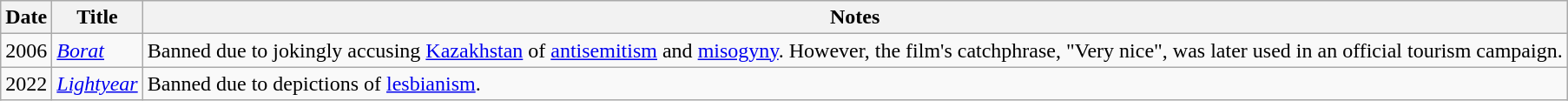<table class="wikitable sortable">
<tr>
<th>Date</th>
<th>Title</th>
<th>Notes</th>
</tr>
<tr>
<td>2006</td>
<td><em><a href='#'>Borat</a></em></td>
<td>Banned due to jokingly accusing <a href='#'>Kazakhstan</a> of <a href='#'>antisemitism</a> and <a href='#'>misogyny</a>. However, the film's catchphrase, "Very nice", was later used in an official tourism campaign.</td>
</tr>
<tr>
<td>2022</td>
<td><em><a href='#'>Lightyear</a></em></td>
<td>Banned due to depictions of <a href='#'>lesbianism</a>.</td>
</tr>
</table>
